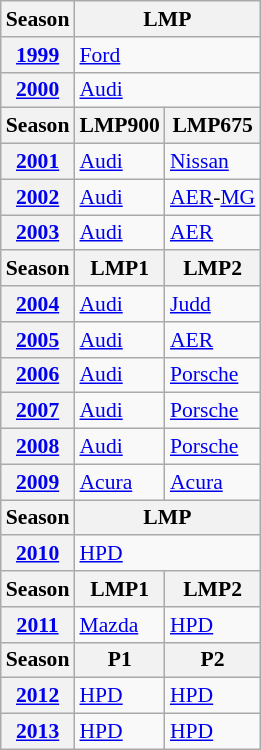<table class="wikitable" style="font-size: 90%;">
<tr>
<th>Season</th>
<th colspan=2>LMP</th>
</tr>
<tr>
<th><a href='#'>1999</a></th>
<td colspan=2> <a href='#'>Ford</a></td>
</tr>
<tr>
<th><a href='#'>2000</a></th>
<td colspan=2> <a href='#'>Audi</a></td>
</tr>
<tr>
<th>Season</th>
<th>LMP900</th>
<th>LMP675</th>
</tr>
<tr>
<th><a href='#'>2001</a></th>
<td> <a href='#'>Audi</a></td>
<td> <a href='#'>Nissan</a></td>
</tr>
<tr>
<th><a href='#'>2002</a></th>
<td> <a href='#'>Audi</a></td>
<td> <a href='#'>AER</a>-<a href='#'>MG</a></td>
</tr>
<tr>
<th><a href='#'>2003</a></th>
<td> <a href='#'>Audi</a></td>
<td> <a href='#'>AER</a></td>
</tr>
<tr>
<th>Season</th>
<th>LMP1</th>
<th>LMP2</th>
</tr>
<tr>
<th><a href='#'>2004</a></th>
<td> <a href='#'>Audi</a></td>
<td> <a href='#'>Judd</a></td>
</tr>
<tr>
<th><a href='#'>2005</a></th>
<td> <a href='#'>Audi</a></td>
<td> <a href='#'>AER</a></td>
</tr>
<tr>
<th><a href='#'>2006</a></th>
<td> <a href='#'>Audi</a></td>
<td> <a href='#'>Porsche</a></td>
</tr>
<tr>
<th><a href='#'>2007</a></th>
<td> <a href='#'>Audi</a></td>
<td> <a href='#'>Porsche</a></td>
</tr>
<tr>
<th><a href='#'>2008</a></th>
<td> <a href='#'>Audi</a></td>
<td> <a href='#'>Porsche</a></td>
</tr>
<tr>
<th><a href='#'>2009</a></th>
<td> <a href='#'>Acura</a></td>
<td> <a href='#'>Acura</a></td>
</tr>
<tr>
<th>Season</th>
<th colspan=2>LMP</th>
</tr>
<tr>
<th><a href='#'>2010</a></th>
<td colspan=2> <a href='#'>HPD</a></td>
</tr>
<tr>
<th>Season</th>
<th>LMP1</th>
<th>LMP2</th>
</tr>
<tr>
<th><a href='#'>2011</a></th>
<td> <a href='#'>Mazda</a></td>
<td> <a href='#'>HPD</a></td>
</tr>
<tr>
<th>Season</th>
<th>P1</th>
<th>P2</th>
</tr>
<tr>
<th><a href='#'>2012</a></th>
<td> <a href='#'>HPD</a></td>
<td> <a href='#'>HPD</a></td>
</tr>
<tr>
<th><a href='#'>2013</a></th>
<td> <a href='#'>HPD</a></td>
<td> <a href='#'>HPD</a></td>
</tr>
</table>
